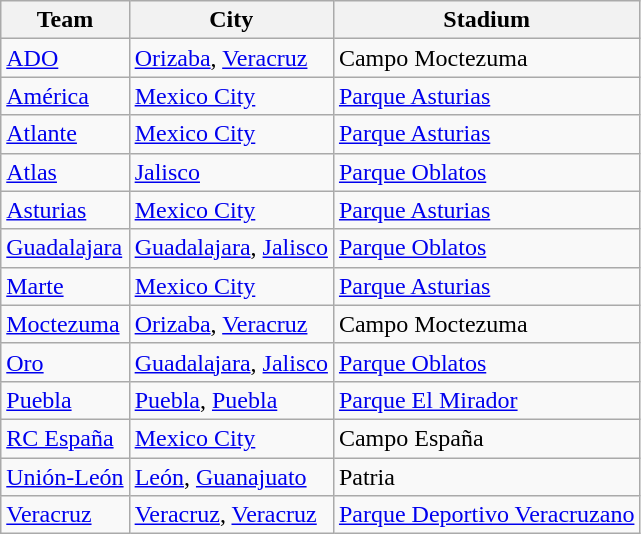<table class="wikitable" class="toccolours sortable">
<tr>
<th>Team</th>
<th>City</th>
<th>Stadium</th>
</tr>
<tr>
<td><a href='#'>ADO</a></td>
<td><a href='#'>Orizaba</a>, <a href='#'>Veracruz</a></td>
<td>Campo Moctezuma</td>
</tr>
<tr>
<td><a href='#'>América</a></td>
<td><a href='#'>Mexico City</a></td>
<td><a href='#'>Parque Asturias</a></td>
</tr>
<tr>
<td><a href='#'>Atlante</a></td>
<td><a href='#'>Mexico City</a></td>
<td><a href='#'>Parque Asturias</a></td>
</tr>
<tr>
<td><a href='#'>Atlas</a></td>
<td><a href='#'>Jalisco</a></td>
<td><a href='#'>Parque Oblatos</a></td>
</tr>
<tr>
<td><a href='#'>Asturias</a></td>
<td><a href='#'>Mexico City</a></td>
<td><a href='#'>Parque Asturias</a></td>
</tr>
<tr>
<td><a href='#'>Guadalajara</a></td>
<td><a href='#'>Guadalajara</a>, <a href='#'>Jalisco</a></td>
<td><a href='#'>Parque Oblatos</a></td>
</tr>
<tr>
<td><a href='#'>Marte</a></td>
<td><a href='#'>Mexico City</a></td>
<td><a href='#'>Parque Asturias</a></td>
</tr>
<tr>
<td><a href='#'>Moctezuma</a></td>
<td><a href='#'>Orizaba</a>, <a href='#'>Veracruz</a></td>
<td>Campo Moctezuma</td>
</tr>
<tr>
<td><a href='#'>Oro</a></td>
<td><a href='#'>Guadalajara</a>, <a href='#'>Jalisco</a></td>
<td><a href='#'>Parque Oblatos</a></td>
</tr>
<tr>
<td><a href='#'>Puebla</a></td>
<td><a href='#'>Puebla</a>, <a href='#'>Puebla</a></td>
<td><a href='#'>Parque El Mirador</a></td>
</tr>
<tr>
<td><a href='#'>RC España</a></td>
<td><a href='#'>Mexico City</a></td>
<td>Campo España</td>
</tr>
<tr>
<td><a href='#'>Unión-León</a></td>
<td><a href='#'>León</a>, <a href='#'>Guanajuato</a></td>
<td>Patria</td>
</tr>
<tr>
<td><a href='#'>Veracruz</a></td>
<td><a href='#'>Veracruz</a>, <a href='#'>Veracruz</a></td>
<td><a href='#'>Parque Deportivo Veracruzano</a></td>
</tr>
</table>
